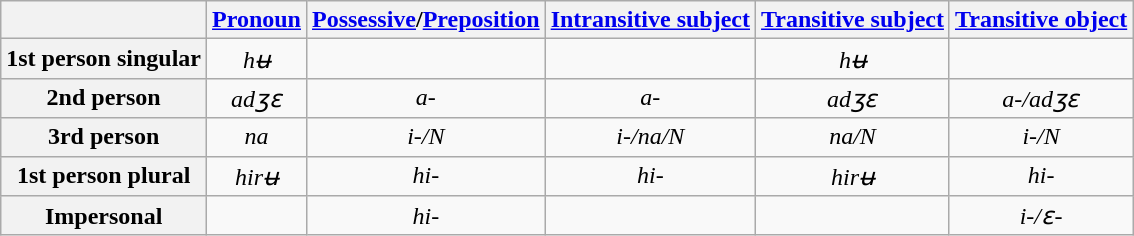<table class="wikitable" style="text-align:center">
<tr>
<th></th>
<th><a href='#'>Pronoun</a></th>
<th><a href='#'>Possessive</a>/<a href='#'>Preposition</a></th>
<th><a href='#'>Intransitive subject</a></th>
<th><a href='#'>Transitive subject</a></th>
<th><a href='#'>Transitive object</a></th>
</tr>
<tr>
<th>1st person singular</th>
<td><em>hʉ</em></td>
<td></td>
<td></td>
<td><em>hʉ</em></td>
<td></td>
</tr>
<tr>
<th>2nd person</th>
<td><em>adʒɛ</em></td>
<td><em>a-</em></td>
<td><em>a-</em></td>
<td><em>adʒɛ</em></td>
<td><em>a-/adʒɛ</em></td>
</tr>
<tr>
<th>3rd person</th>
<td><em>na</em></td>
<td><em>i-/N</em></td>
<td><em>i-/na/N</em></td>
<td><em>na/N</em></td>
<td><em>i-/N</em></td>
</tr>
<tr>
<th>1st person plural</th>
<td><em>hirʉ</em></td>
<td><em>hi-</em></td>
<td><em>hi-</em></td>
<td><em>hirʉ</em></td>
<td><em>hi-</em></td>
</tr>
<tr>
<th>Impersonal</th>
<td></td>
<td><em>hi-</em></td>
<td></td>
<td></td>
<td><em>i-/ɛ-</em></td>
</tr>
</table>
